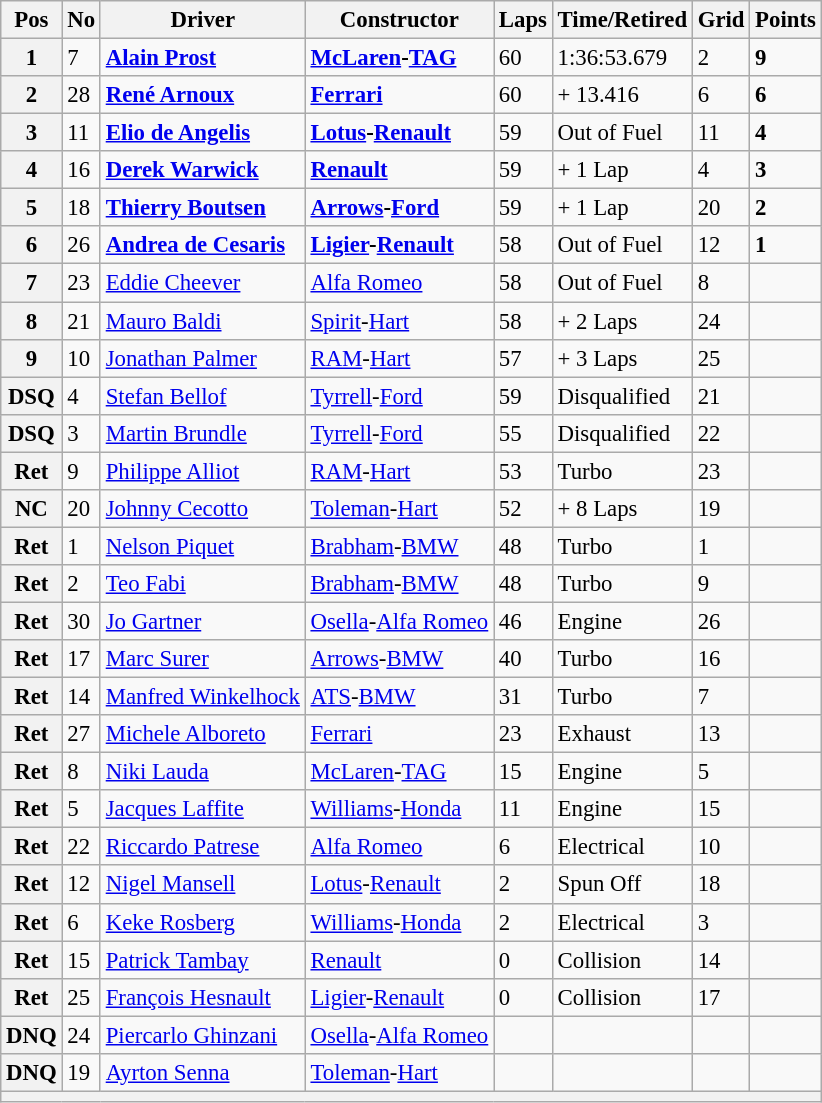<table class="wikitable" style="font-size: 95%;">
<tr>
<th>Pos</th>
<th>No</th>
<th>Driver</th>
<th>Constructor</th>
<th>Laps</th>
<th>Time/Retired</th>
<th>Grid</th>
<th>Points</th>
</tr>
<tr>
<th>1</th>
<td>7</td>
<td> <strong><a href='#'>Alain Prost</a></strong></td>
<td><strong><a href='#'>McLaren</a>-<a href='#'>TAG</a></strong></td>
<td>60</td>
<td>1:36:53.679</td>
<td>2</td>
<td><strong>9</strong></td>
</tr>
<tr>
<th>2</th>
<td>28</td>
<td> <strong><a href='#'>René Arnoux</a></strong></td>
<td><strong><a href='#'>Ferrari</a></strong></td>
<td>60</td>
<td>+ 13.416</td>
<td>6</td>
<td><strong>6</strong></td>
</tr>
<tr>
<th>3</th>
<td>11</td>
<td> <strong><a href='#'>Elio de Angelis</a></strong></td>
<td><strong><a href='#'>Lotus</a>-<a href='#'>Renault</a></strong></td>
<td>59</td>
<td>Out of Fuel</td>
<td>11</td>
<td><strong>4</strong></td>
</tr>
<tr>
<th>4</th>
<td>16</td>
<td> <strong><a href='#'>Derek Warwick</a></strong></td>
<td><strong><a href='#'>Renault</a></strong></td>
<td>59</td>
<td>+ 1 Lap</td>
<td>4</td>
<td><strong>3</strong></td>
</tr>
<tr>
<th>5</th>
<td>18</td>
<td> <strong><a href='#'>Thierry Boutsen</a></strong></td>
<td><strong><a href='#'>Arrows</a>-<a href='#'>Ford</a></strong></td>
<td>59</td>
<td>+ 1 Lap</td>
<td>20</td>
<td><strong>2</strong></td>
</tr>
<tr>
<th>6</th>
<td>26</td>
<td> <strong><a href='#'>Andrea de Cesaris</a></strong></td>
<td><strong><a href='#'>Ligier</a>-<a href='#'>Renault</a></strong></td>
<td>58</td>
<td>Out of Fuel</td>
<td>12</td>
<td><strong>1</strong></td>
</tr>
<tr>
<th>7</th>
<td>23</td>
<td> <a href='#'>Eddie Cheever</a></td>
<td><a href='#'>Alfa Romeo</a></td>
<td>58</td>
<td>Out of Fuel</td>
<td>8</td>
<td> </td>
</tr>
<tr>
<th>8</th>
<td>21</td>
<td> <a href='#'>Mauro Baldi</a></td>
<td><a href='#'>Spirit</a>-<a href='#'>Hart</a></td>
<td>58</td>
<td>+ 2 Laps</td>
<td>24</td>
<td> </td>
</tr>
<tr>
<th>9</th>
<td>10</td>
<td> <a href='#'>Jonathan Palmer</a></td>
<td><a href='#'>RAM</a>-<a href='#'>Hart</a></td>
<td>57</td>
<td>+ 3 Laps</td>
<td>25</td>
<td> </td>
</tr>
<tr>
<th>DSQ</th>
<td>4</td>
<td> <a href='#'>Stefan Bellof</a></td>
<td><a href='#'>Tyrrell</a>-<a href='#'>Ford</a></td>
<td>59</td>
<td>Disqualified</td>
<td>21</td>
<td> </td>
</tr>
<tr>
<th>DSQ</th>
<td>3</td>
<td> <a href='#'>Martin Brundle</a></td>
<td><a href='#'>Tyrrell</a>-<a href='#'>Ford</a></td>
<td>55</td>
<td>Disqualified</td>
<td>22</td>
<td> </td>
</tr>
<tr>
<th>Ret</th>
<td>9</td>
<td> <a href='#'>Philippe Alliot</a></td>
<td><a href='#'>RAM</a>-<a href='#'>Hart</a></td>
<td>53</td>
<td>Turbo</td>
<td>23</td>
<td> </td>
</tr>
<tr>
<th>NC</th>
<td>20</td>
<td> <a href='#'>Johnny Cecotto</a></td>
<td><a href='#'>Toleman</a>-<a href='#'>Hart</a></td>
<td>52</td>
<td>+ 8 Laps</td>
<td>19</td>
<td> </td>
</tr>
<tr>
<th>Ret</th>
<td>1</td>
<td> <a href='#'>Nelson Piquet</a></td>
<td><a href='#'>Brabham</a>-<a href='#'>BMW</a></td>
<td>48</td>
<td>Turbo</td>
<td>1</td>
<td> </td>
</tr>
<tr>
<th>Ret</th>
<td>2</td>
<td> <a href='#'>Teo Fabi</a></td>
<td><a href='#'>Brabham</a>-<a href='#'>BMW</a></td>
<td>48</td>
<td>Turbo</td>
<td>9</td>
<td> </td>
</tr>
<tr>
<th>Ret</th>
<td>30</td>
<td> <a href='#'>Jo Gartner</a></td>
<td><a href='#'>Osella</a>-<a href='#'>Alfa Romeo</a></td>
<td>46</td>
<td>Engine</td>
<td>26</td>
<td> </td>
</tr>
<tr>
<th>Ret</th>
<td>17</td>
<td> <a href='#'>Marc Surer</a></td>
<td><a href='#'>Arrows</a>-<a href='#'>BMW</a></td>
<td>40</td>
<td>Turbo</td>
<td>16</td>
<td> </td>
</tr>
<tr>
<th>Ret</th>
<td>14</td>
<td> <a href='#'>Manfred Winkelhock</a></td>
<td><a href='#'>ATS</a>-<a href='#'>BMW</a></td>
<td>31</td>
<td>Turbo</td>
<td>7</td>
<td> </td>
</tr>
<tr>
<th>Ret</th>
<td>27</td>
<td> <a href='#'>Michele Alboreto</a></td>
<td><a href='#'>Ferrari</a></td>
<td>23</td>
<td>Exhaust</td>
<td>13</td>
<td> </td>
</tr>
<tr>
<th>Ret</th>
<td>8</td>
<td> <a href='#'>Niki Lauda</a></td>
<td><a href='#'>McLaren</a>-<a href='#'>TAG</a></td>
<td>15</td>
<td>Engine</td>
<td>5</td>
<td> </td>
</tr>
<tr>
<th>Ret</th>
<td>5</td>
<td> <a href='#'>Jacques Laffite</a></td>
<td><a href='#'>Williams</a>-<a href='#'>Honda</a></td>
<td>11</td>
<td>Engine</td>
<td>15</td>
<td> </td>
</tr>
<tr>
<th>Ret</th>
<td>22</td>
<td> <a href='#'>Riccardo Patrese</a></td>
<td><a href='#'>Alfa Romeo</a></td>
<td>6</td>
<td>Electrical</td>
<td>10</td>
<td> </td>
</tr>
<tr>
<th>Ret</th>
<td>12</td>
<td> <a href='#'>Nigel Mansell</a></td>
<td><a href='#'>Lotus</a>-<a href='#'>Renault</a></td>
<td>2</td>
<td>Spun Off</td>
<td>18</td>
<td> </td>
</tr>
<tr>
<th>Ret</th>
<td>6</td>
<td> <a href='#'>Keke Rosberg</a></td>
<td><a href='#'>Williams</a>-<a href='#'>Honda</a></td>
<td>2</td>
<td>Electrical</td>
<td>3</td>
<td> </td>
</tr>
<tr>
<th>Ret</th>
<td>15</td>
<td> <a href='#'>Patrick Tambay</a></td>
<td><a href='#'>Renault</a></td>
<td>0</td>
<td>Collision</td>
<td>14</td>
<td> </td>
</tr>
<tr>
<th>Ret</th>
<td>25</td>
<td> <a href='#'>François Hesnault</a></td>
<td><a href='#'>Ligier</a>-<a href='#'>Renault</a></td>
<td>0</td>
<td>Collision</td>
<td>17</td>
<td> </td>
</tr>
<tr>
<th>DNQ</th>
<td>24</td>
<td> <a href='#'>Piercarlo Ghinzani</a></td>
<td><a href='#'>Osella</a>-<a href='#'>Alfa Romeo</a></td>
<td> </td>
<td></td>
<td></td>
<td> </td>
</tr>
<tr>
<th>DNQ</th>
<td>19</td>
<td> <a href='#'>Ayrton Senna</a></td>
<td><a href='#'>Toleman</a>-<a href='#'>Hart</a></td>
<td> </td>
<td> </td>
<td> </td>
<td> </td>
</tr>
<tr>
<th colspan="8"></th>
</tr>
</table>
